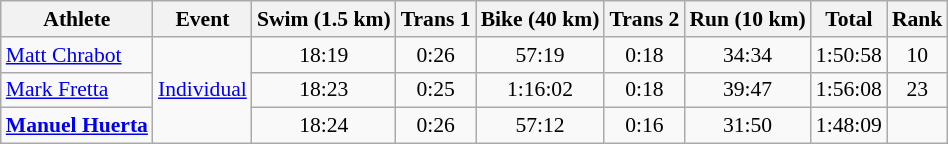<table class="wikitable" style="font-size:90%">
<tr>
<th>Athlete</th>
<th>Event</th>
<th>Swim (1.5 km)</th>
<th>Trans 1</th>
<th>Bike (40 km)</th>
<th>Trans 2</th>
<th>Run (10 km)</th>
<th>Total</th>
<th>Rank</th>
</tr>
<tr align=center>
<td align=left><a href='#'>Matt Chrabot</a></td>
<td align=left rowspan=3><a href='#'>Individual</a></td>
<td>18:19</td>
<td>0:26</td>
<td>57:19</td>
<td>0:18</td>
<td>34:34</td>
<td>1:50:58</td>
<td>10</td>
</tr>
<tr align=center>
<td align=left><a href='#'>Mark Fretta</a></td>
<td>18:23</td>
<td>0:25</td>
<td>1:16:02</td>
<td>0:18</td>
<td>39:47</td>
<td>1:56:08</td>
<td>23</td>
</tr>
<tr align=center>
<td align=left><strong><a href='#'>Manuel Huerta</a></strong></td>
<td>18:24</td>
<td>0:26</td>
<td>57:12</td>
<td>0:16</td>
<td>31:50</td>
<td>1:48:09</td>
<td></td>
</tr>
</table>
